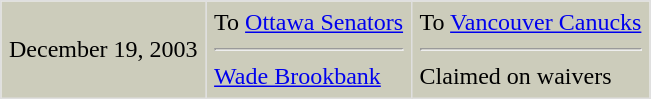<table border=1 style="border-collapse:collapse" bordercolor="#DFDFDF"  cellpadding="5">
<tr bgcolor="ccccbb">
<td>December 19, 2003</td>
<td valign="top">To <a href='#'>Ottawa Senators</a><hr><a href='#'>Wade Brookbank</a></td>
<td valign="top">To <a href='#'>Vancouver Canucks</a><hr>Claimed on waivers</td>
</tr>
</table>
